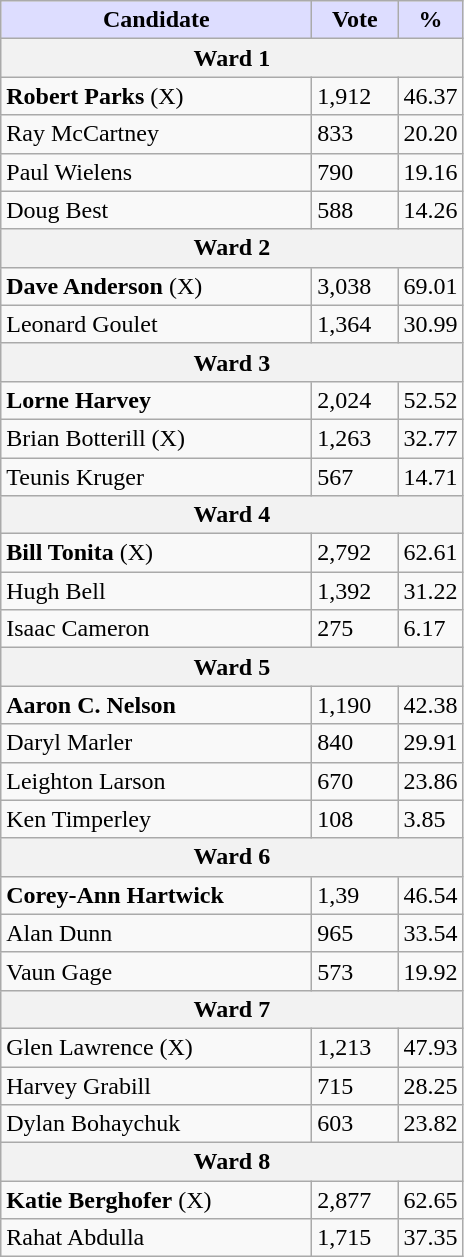<table class="wikitable">
<tr>
<th style="background:#ddf; width:200px;">Candidate</th>
<th style="background:#ddf; width:50px;">Vote</th>
<th style="background:#ddf; width:30px;">%</th>
</tr>
<tr>
<th colspan="3">Ward 1</th>
</tr>
<tr>
<td><strong>Robert Parks</strong> (X)</td>
<td>1,912</td>
<td>46.37</td>
</tr>
<tr>
<td>Ray McCartney</td>
<td>833</td>
<td>20.20</td>
</tr>
<tr>
<td>Paul Wielens</td>
<td>790</td>
<td>19.16</td>
</tr>
<tr>
<td>Doug Best</td>
<td>588</td>
<td>14.26</td>
</tr>
<tr>
<th colspan="3">Ward 2</th>
</tr>
<tr>
<td><strong>Dave Anderson</strong> (X)</td>
<td>3,038</td>
<td>69.01</td>
</tr>
<tr>
<td>Leonard Goulet</td>
<td>1,364</td>
<td>30.99</td>
</tr>
<tr>
<th colspan="3">Ward 3</th>
</tr>
<tr>
<td><strong>Lorne Harvey</strong></td>
<td>2,024</td>
<td>52.52</td>
</tr>
<tr>
<td>Brian Botterill (X)</td>
<td>1,263</td>
<td>32.77</td>
</tr>
<tr>
<td>Teunis Kruger</td>
<td>567</td>
<td>14.71</td>
</tr>
<tr>
<th colspan="3">Ward 4</th>
</tr>
<tr>
<td><strong>Bill Tonita</strong> (X)</td>
<td>2,792</td>
<td>62.61</td>
</tr>
<tr>
<td>Hugh Bell</td>
<td>1,392</td>
<td>31.22</td>
</tr>
<tr>
<td>Isaac Cameron</td>
<td>275</td>
<td>6.17</td>
</tr>
<tr>
<th colspan="3">Ward 5</th>
</tr>
<tr>
<td><strong>Aaron C. Nelson</strong></td>
<td>1,190</td>
<td>42.38</td>
</tr>
<tr>
<td>Daryl Marler</td>
<td>840</td>
<td>29.91</td>
</tr>
<tr>
<td>Leighton Larson</td>
<td>670</td>
<td>23.86</td>
</tr>
<tr>
<td>Ken Timperley</td>
<td>108</td>
<td>3.85</td>
</tr>
<tr>
<th colspan="3">Ward 6</th>
</tr>
<tr>
<td><strong>Corey-Ann Hartwick</strong></td>
<td>1,39</td>
<td>46.54</td>
</tr>
<tr>
<td>Alan Dunn</td>
<td>965</td>
<td>33.54</td>
</tr>
<tr>
<td>Vaun Gage</td>
<td>573</td>
<td>19.92</td>
</tr>
<tr>
<th colspan="3">Ward 7</th>
</tr>
<tr>
<td>Glen Lawrence (X)</td>
<td>1,213</td>
<td>47.93</td>
</tr>
<tr>
<td>Harvey Grabill</td>
<td>715</td>
<td>28.25</td>
</tr>
<tr>
<td>Dylan Bohaychuk</td>
<td>603</td>
<td>23.82</td>
</tr>
<tr>
<th colspan="3">Ward 8</th>
</tr>
<tr>
<td><strong>Katie Berghofer</strong> (X)</td>
<td>2,877</td>
<td>62.65</td>
</tr>
<tr>
<td>Rahat Abdulla</td>
<td>1,715</td>
<td>37.35</td>
</tr>
</table>
